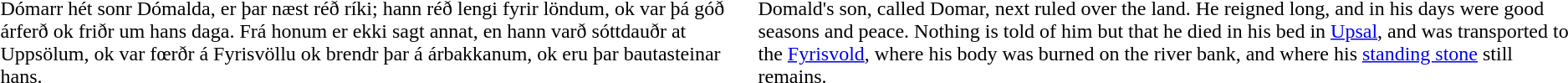<table>
<tr>
<td>Dómarr hét sonr Dómalda, er þar næst réð ríki; hann réð lengi fyrir löndum, ok var þá góð árferð ok friðr um hans daga. Frá honum er ekki sagt annat, en hann varð sóttdauðr at Uppsölum, ok var fœrðr á Fyrisvöllu ok brendr þar á árbakkanum, ok eru þar bautasteinar hans.</td>
<td>Domald's son, called Domar, next ruled over the land.  He reigned long, and in his days were good seasons and peace.  Nothing is told of him but that he died in his bed in <a href='#'>Upsal</a>, and was transported to the <a href='#'>Fyrisvold</a>, where his body was burned on the river bank, and where his <a href='#'>standing stone</a> still remains.</td>
</tr>
</table>
